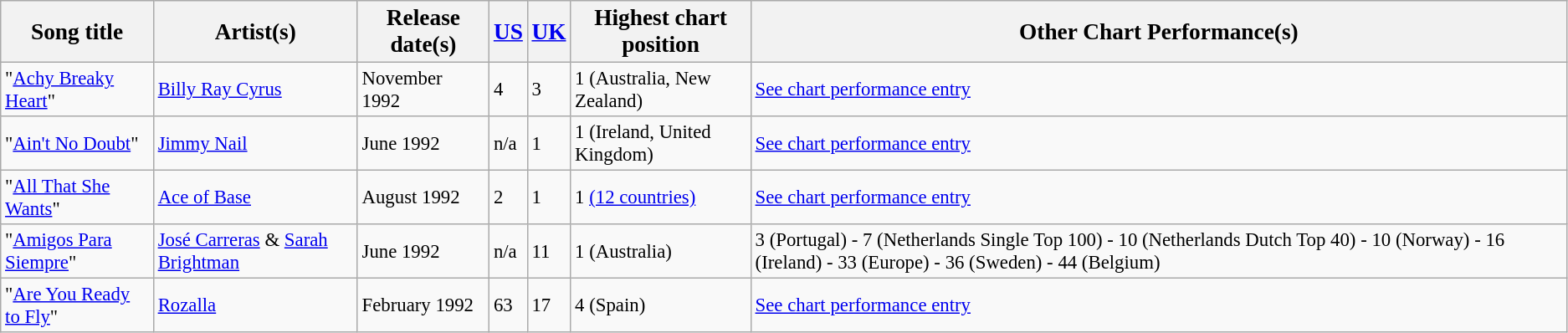<table class="wikitable sortable" style="font-size:95%;">
<tr>
<th><big>Song title</big></th>
<th><big>Artist(s)</big></th>
<th><big>Release date(s)</big></th>
<th><big><a href='#'>US</a></big></th>
<th><big><a href='#'>UK</a></big></th>
<th><big>Highest chart position</big></th>
<th><big>Other Chart Performance(s)</big></th>
</tr>
<tr>
<td>"<a href='#'>Achy Breaky Heart</a>"</td>
<td><a href='#'>Billy Ray Cyrus</a></td>
<td>November 1992</td>
<td>4</td>
<td>3</td>
<td>1 (Australia, New Zealand)</td>
<td><a href='#'>See chart performance entry</a></td>
</tr>
<tr>
<td>"<a href='#'>Ain't No Doubt</a>"</td>
<td><a href='#'>Jimmy Nail</a></td>
<td>June 1992</td>
<td>n/a</td>
<td>1</td>
<td>1 (Ireland, United Kingdom)</td>
<td><a href='#'>See chart performance entry</a></td>
</tr>
<tr>
<td>"<a href='#'>All That She Wants</a>"</td>
<td><a href='#'>Ace of Base</a></td>
<td>August 1992</td>
<td>2</td>
<td>1</td>
<td>1 <a href='#'>(12 countries)</a></td>
<td><a href='#'>See chart performance entry</a></td>
</tr>
<tr>
<td>"<a href='#'>Amigos Para Siempre</a>"</td>
<td><a href='#'>José Carreras</a> & <a href='#'>Sarah Brightman</a></td>
<td>June 1992</td>
<td>n/a</td>
<td>11</td>
<td>1 (Australia)</td>
<td>3 (Portugal) - 7 (Netherlands Single Top 100) - 10 (Netherlands Dutch Top 40) - 10 (Norway) - 16 (Ireland) - 33 (Europe) - 36 (Sweden) - 44 (Belgium)</td>
</tr>
<tr>
<td>"<a href='#'>Are You Ready to Fly</a>"</td>
<td><a href='#'>Rozalla</a></td>
<td>February 1992</td>
<td>63</td>
<td>17</td>
<td>4 (Spain)</td>
<td><a href='#'>See chart performance entry</a></td>
</tr>
</table>
